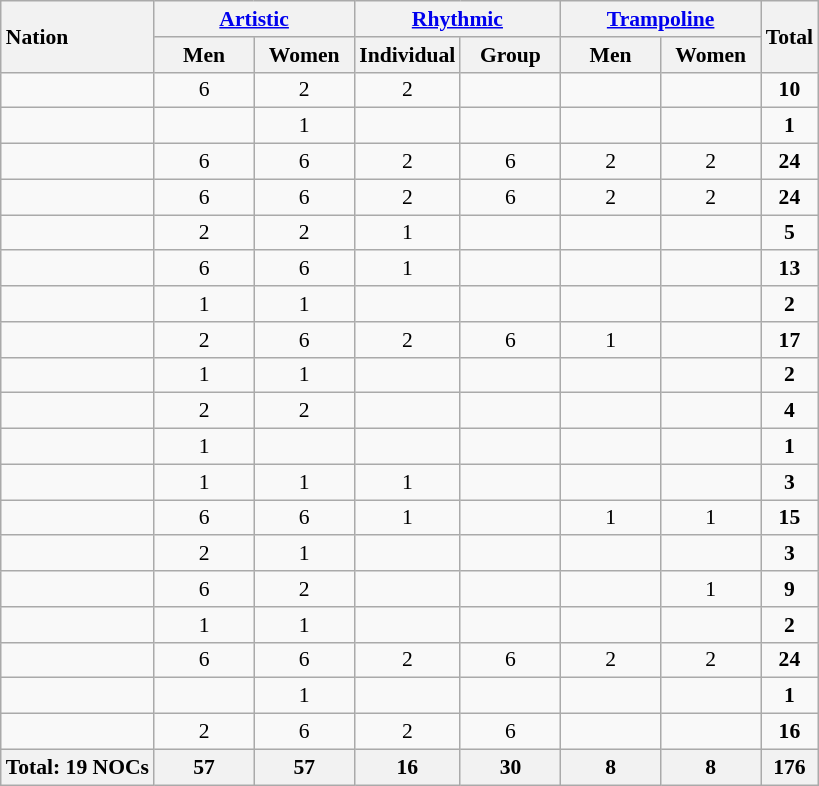<table class="wikitable" style="text-align:center; font-size:90%">
<tr>
<th rowspan="2" style="text-align:left;">Nation</th>
<th colspan="2"><a href='#'>Artistic</a></th>
<th colspan="2"><a href='#'>Rhythmic</a></th>
<th colspan=2><a href='#'>Trampoline</a></th>
<th rowspan="2">Total</th>
</tr>
<tr>
<th width=60>Men</th>
<th width=60>Women</th>
<th width=60>Individual</th>
<th width=60>Group</th>
<th width=60>Men</th>
<th width=60>Women</th>
</tr>
<tr>
<td style="text-align:left;"></td>
<td>6</td>
<td>2</td>
<td>2</td>
<td></td>
<td></td>
<td></td>
<td><strong>10</strong></td>
</tr>
<tr>
<td style="text-align:left;"></td>
<td></td>
<td>1</td>
<td></td>
<td></td>
<td></td>
<td></td>
<td><strong>1</strong></td>
</tr>
<tr>
<td style="text-align:left;"></td>
<td>6</td>
<td>6</td>
<td>2</td>
<td>6</td>
<td>2</td>
<td>2</td>
<td><strong>24</strong></td>
</tr>
<tr>
<td style="text-align:left;"></td>
<td>6</td>
<td>6</td>
<td>2</td>
<td>6</td>
<td>2</td>
<td>2</td>
<td><strong>24</strong></td>
</tr>
<tr>
<td style="text-align:left;"></td>
<td>2</td>
<td>2</td>
<td>1</td>
<td></td>
<td></td>
<td></td>
<td><strong>5</strong></td>
</tr>
<tr>
<td style="text-align:left;"></td>
<td>6</td>
<td>6</td>
<td>1</td>
<td></td>
<td></td>
<td></td>
<td><strong>13</strong></td>
</tr>
<tr>
<td style="text-align:left;"></td>
<td>1</td>
<td>1</td>
<td></td>
<td></td>
<td></td>
<td></td>
<td><strong>2</strong></td>
</tr>
<tr>
<td style="text-align:left;"></td>
<td>2</td>
<td>6</td>
<td>2</td>
<td>6</td>
<td>1</td>
<td></td>
<td><strong>17</strong></td>
</tr>
<tr>
<td style="text-align:left;"></td>
<td>1</td>
<td>1</td>
<td></td>
<td></td>
<td></td>
<td></td>
<td><strong>2</strong></td>
</tr>
<tr>
<td style="text-align:left;"></td>
<td>2</td>
<td>2</td>
<td></td>
<td></td>
<td></td>
<td></td>
<td><strong>4</strong></td>
</tr>
<tr>
<td style="text-align:left;"></td>
<td>1</td>
<td></td>
<td></td>
<td></td>
<td></td>
<td></td>
<td><strong>1</strong></td>
</tr>
<tr>
<td style="text-align:left;"></td>
<td>1</td>
<td>1</td>
<td>1</td>
<td></td>
<td></td>
<td></td>
<td><strong>3</strong></td>
</tr>
<tr>
<td style="text-align:left;"></td>
<td>6</td>
<td>6</td>
<td>1</td>
<td></td>
<td>1</td>
<td>1</td>
<td><strong>15</strong></td>
</tr>
<tr>
<td style="text-align:left;"></td>
<td>2</td>
<td>1</td>
<td></td>
<td></td>
<td></td>
<td></td>
<td><strong>3</strong></td>
</tr>
<tr>
<td style="text-align:left;"></td>
<td>6</td>
<td>2</td>
<td></td>
<td></td>
<td></td>
<td>1</td>
<td><strong>9</strong></td>
</tr>
<tr>
<td style="text-align:left;"></td>
<td>1</td>
<td>1</td>
<td></td>
<td></td>
<td></td>
<td></td>
<td><strong>2</strong></td>
</tr>
<tr>
<td style="text-align:left;"></td>
<td>6</td>
<td>6</td>
<td>2</td>
<td>6</td>
<td>2</td>
<td>2</td>
<td><strong>24</strong></td>
</tr>
<tr>
<td style="text-align:left;"></td>
<td></td>
<td>1</td>
<td></td>
<td></td>
<td></td>
<td></td>
<td><strong>1</strong></td>
</tr>
<tr>
<td style="text-align:left;"></td>
<td>2</td>
<td>6</td>
<td>2</td>
<td>6</td>
<td></td>
<td></td>
<td><strong>16</strong></td>
</tr>
<tr>
<th>Total: 19 NOCs</th>
<th>57</th>
<th>57</th>
<th>16</th>
<th>30</th>
<th>8</th>
<th>8</th>
<th>176</th>
</tr>
</table>
